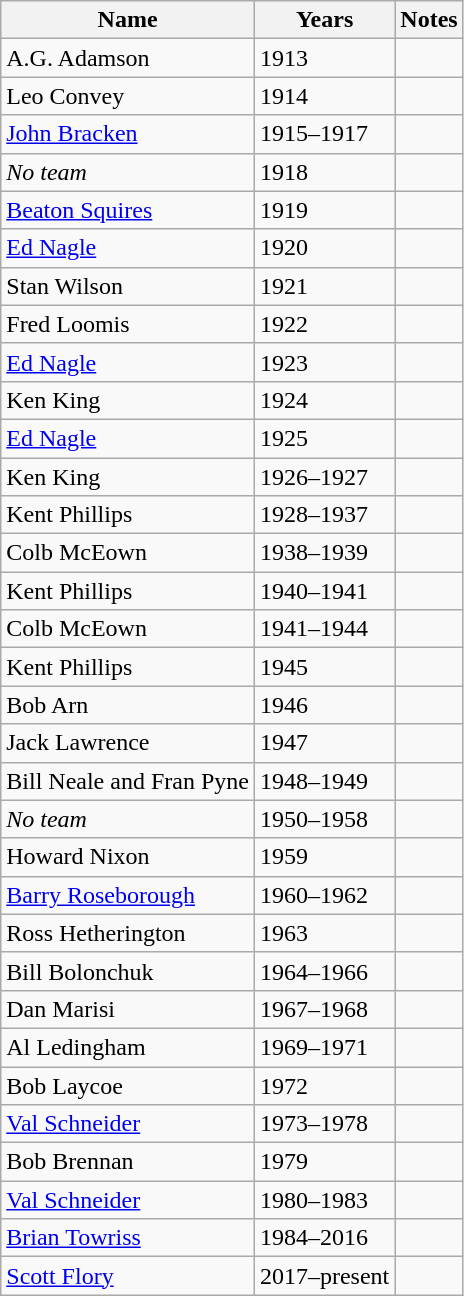<table class="wikitable">
<tr>
<th>Name</th>
<th>Years</th>
<th>Notes</th>
</tr>
<tr>
<td>A.G. Adamson</td>
<td>1913</td>
<td></td>
</tr>
<tr>
<td>Leo Convey</td>
<td>1914</td>
<td></td>
</tr>
<tr>
<td><a href='#'>John Bracken</a></td>
<td>1915–1917</td>
<td></td>
</tr>
<tr>
<td><em>No team</em></td>
<td>1918</td>
<td></td>
</tr>
<tr>
<td><a href='#'>Beaton Squires</a></td>
<td>1919</td>
<td></td>
</tr>
<tr>
<td><a href='#'>Ed Nagle</a></td>
<td>1920</td>
<td></td>
</tr>
<tr>
<td>Stan Wilson</td>
<td>1921</td>
<td></td>
</tr>
<tr>
<td>Fred Loomis</td>
<td>1922</td>
<td></td>
</tr>
<tr>
<td><a href='#'>Ed Nagle</a></td>
<td>1923</td>
<td></td>
</tr>
<tr>
<td>Ken King</td>
<td>1924</td>
<td></td>
</tr>
<tr>
<td><a href='#'>Ed Nagle</a></td>
<td>1925</td>
<td></td>
</tr>
<tr>
<td>Ken King</td>
<td>1926–1927</td>
<td></td>
</tr>
<tr>
<td>Kent Phillips</td>
<td>1928–1937</td>
<td></td>
</tr>
<tr>
<td>Colb McEown</td>
<td>1938–1939</td>
<td></td>
</tr>
<tr>
<td>Kent Phillips</td>
<td>1940–1941</td>
<td></td>
</tr>
<tr>
<td>Colb McEown</td>
<td>1941–1944</td>
<td></td>
</tr>
<tr>
<td>Kent Phillips</td>
<td>1945</td>
<td></td>
</tr>
<tr>
<td>Bob Arn</td>
<td>1946</td>
<td></td>
</tr>
<tr>
<td>Jack Lawrence</td>
<td>1947</td>
<td></td>
</tr>
<tr>
<td>Bill Neale and Fran Pyne</td>
<td>1948–1949</td>
<td></td>
</tr>
<tr>
<td><em>No team</em></td>
<td>1950–1958</td>
<td></td>
</tr>
<tr>
<td>Howard Nixon</td>
<td>1959</td>
<td></td>
</tr>
<tr>
<td><a href='#'>Barry Roseborough</a></td>
<td>1960–1962</td>
<td></td>
</tr>
<tr>
<td>Ross Hetherington</td>
<td>1963</td>
<td></td>
</tr>
<tr>
<td>Bill Bolonchuk</td>
<td>1964–1966</td>
<td></td>
</tr>
<tr>
<td>Dan Marisi</td>
<td>1967–1968</td>
<td></td>
</tr>
<tr>
<td>Al Ledingham</td>
<td>1969–1971</td>
<td></td>
</tr>
<tr>
<td>Bob Laycoe</td>
<td>1972</td>
<td></td>
</tr>
<tr>
<td><a href='#'>Val Schneider</a></td>
<td>1973–1978</td>
<td></td>
</tr>
<tr>
<td>Bob Brennan</td>
<td>1979</td>
<td></td>
</tr>
<tr>
<td><a href='#'>Val Schneider</a></td>
<td>1980–1983</td>
<td></td>
</tr>
<tr>
<td><a href='#'>Brian Towriss</a></td>
<td>1984–2016</td>
<td></td>
</tr>
<tr>
<td><a href='#'>Scott Flory</a></td>
<td>2017–present</td>
<td></td>
</tr>
</table>
